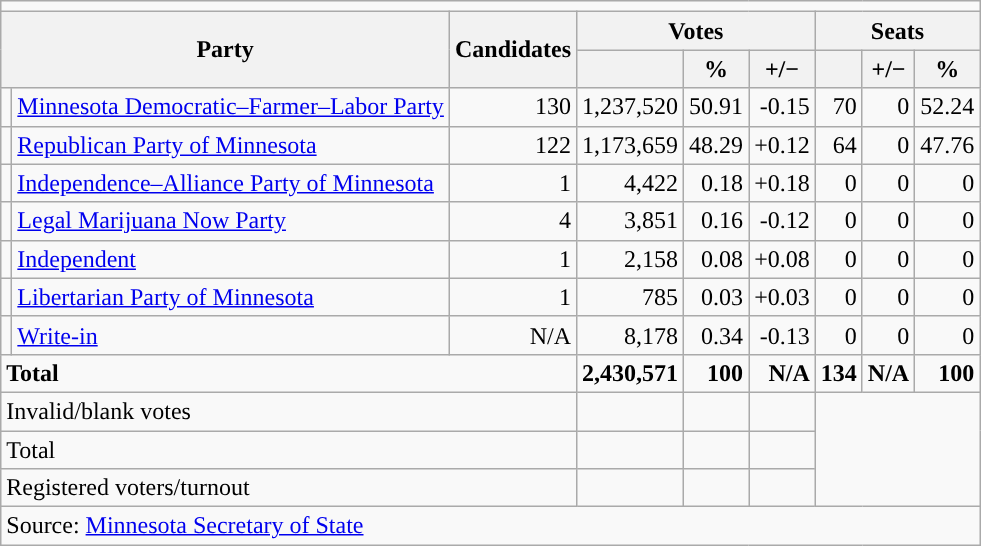<table class="wikitable">
<tr>
<td colspan="9"></td>
</tr>
<tr>
<th colspan="2" rowspan="2">Party</th>
<th rowspan="2">Candidates</th>
<th colspan="3">Votes</th>
<th colspan="3">Seats</th>
</tr>
<tr>
<th></th>
<th>%</th>
<th>+/−</th>
<th></th>
<th>+/−</th>
<th>%</th>
</tr>
<tr>
<td style="background-color:"></td>
<td><a href='#'>Minnesota Democratic–Farmer–Labor Party</a></td>
<td align="right">130</td>
<td align="right">1,237,520</td>
<td align="right">50.91</td>
<td align="right">-0.15</td>
<td align="right">70</td>
<td align="right">0</td>
<td align="right">52.24</td>
</tr>
<tr>
<td style="background-color:"></td>
<td><a href='#'>Republican Party of Minnesota</a></td>
<td align="right">122</td>
<td align="right">1,173,659</td>
<td align="right">48.29</td>
<td align="right">+0.12</td>
<td align="right">64</td>
<td align="right">0</td>
<td align="right">47.76</td>
</tr>
<tr>
<td style="background-color:"></td>
<td><a href='#'>Independence–Alliance Party of Minnesota</a></td>
<td align="right">1</td>
<td align="right">4,422</td>
<td align="right">0.18</td>
<td align="right">+0.18</td>
<td align="right">0</td>
<td align="right">0</td>
<td align="right">0</td>
</tr>
<tr>
<td style="background-color:"></td>
<td><a href='#'>Legal Marijuana Now Party</a></td>
<td align="right">4</td>
<td align="right">3,851</td>
<td align="right">0.16</td>
<td align="right">-0.12</td>
<td align="right">0</td>
<td align="right">0</td>
<td align="right">0</td>
</tr>
<tr>
<td style="background-color:"></td>
<td><a href='#'>Independent</a></td>
<td align="right">1</td>
<td align="right">2,158</td>
<td align="right">0.08</td>
<td align="right">+0.08</td>
<td align="right">0</td>
<td align="right">0</td>
<td align="right">0</td>
</tr>
<tr>
<td style="background-color:"></td>
<td><a href='#'>Libertarian Party of Minnesota</a></td>
<td align="right">1</td>
<td align="right">785</td>
<td align="right">0.03</td>
<td align="right">+0.03</td>
<td align="right">0</td>
<td align="right">0</td>
<td align="right">0</td>
</tr>
<tr>
<td style="background-color:"></td>
<td><a href='#'>Write-in</a></td>
<td align="right">N/A</td>
<td align="right">8,178</td>
<td align="right">0.34</td>
<td align="right">-0.13</td>
<td align="right">0</td>
<td align="right">0</td>
<td align="right">0</td>
</tr>
<tr>
<td colspan="3"><strong>Total</strong></td>
<td style="font-weight:bold" align="right">2,430,571</td>
<td style="font-weight:bold" align="right">100</td>
<td style="font-weight:bold" align="right">N/A</td>
<td style="font-weight:bold" align="right">134</td>
<td style="font-weight:bold" align="right">N/A</td>
<td style="font-weight:bold" align="right">100</td>
</tr>
<tr>
<td colspan="3">Invalid/blank votes</td>
<td align="right"></td>
<td align="right"></td>
<td align="right"></td>
<td colspan="3" rowspan="3"></td>
</tr>
<tr>
<td colspan="3">Total</td>
<td align="right"></td>
<td align="right"></td>
<td align="right"></td>
</tr>
<tr>
<td colspan="3">Registered voters/turnout</td>
<td align="right"></td>
<td align="right"></td>
<td align="right"></td>
</tr>
<tr>
<td colspan="9">Source: <a href='#'>Minnesota Secretary of State</a></td>
</tr>
</table>
